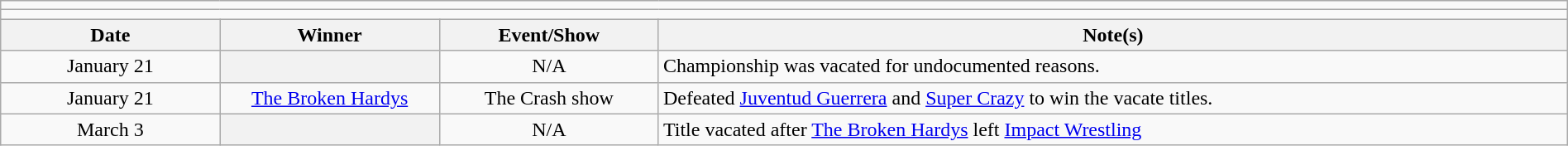<table class="wikitable" style="text-align:center; width:100%;">
<tr>
<td colspan="5"></td>
</tr>
<tr>
<td colspan="5"><strong></strong></td>
</tr>
<tr>
<th width=14%>Date</th>
<th width=14%>Winner</th>
<th width=14%>Event/Show</th>
<th width=58%>Note(s)</th>
</tr>
<tr>
<td>January 21</td>
<th></th>
<td>N/A</td>
<td align=left>Championship was vacated for undocumented reasons.</td>
</tr>
<tr>
<td>January 21</td>
<td><a href='#'>The Broken Hardys</a><br></td>
<td>The Crash show</td>
<td align=left>Defeated <a href='#'>Juventud Guerrera</a> and <a href='#'>Super Crazy</a> to win the vacate titles.</td>
</tr>
<tr>
<td>March 3</td>
<th></th>
<td>N/A</td>
<td align=left>Title vacated after <a href='#'>The Broken Hardys</a> left <a href='#'>Impact Wrestling</a></td>
</tr>
</table>
